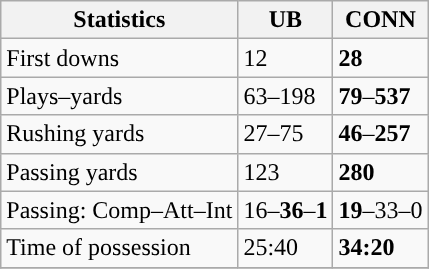<table class="wikitable" style="float: left;">
<tr>
<th>Statistics</th>
<th>UB</th>
<th>CONN</th>
</tr>
<tr>
<td>First downs</td>
<td>12</td>
<td><strong>28</strong></td>
</tr>
<tr>
<td>Plays–yards</td>
<td>63–198</td>
<td><strong>79</strong>–<strong>537</strong></td>
</tr>
<tr>
<td>Rushing yards</td>
<td>27–75</td>
<td><strong>46</strong>–<strong>257</strong></td>
</tr>
<tr>
<td>Passing yards</td>
<td>123</td>
<td><strong>280</strong></td>
</tr>
<tr>
<td>Passing: Comp–Att–Int</td>
<td>16–<strong>36</strong>–<strong>1</strong></td>
<td><strong>19</strong>–33–0</td>
</tr>
<tr>
<td>Time of possession</td>
<td>25:40</td>
<td><strong>34:20</strong></td>
</tr>
<tr>
</tr>
</table>
